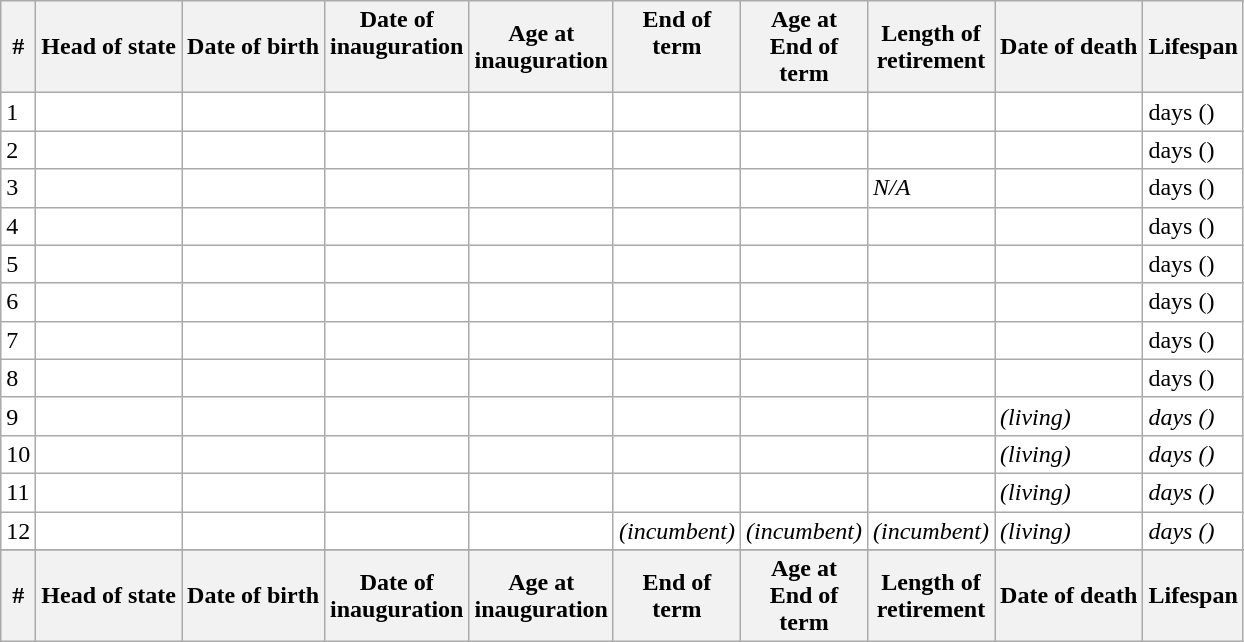<table class="sortable wikitable">
<tr>
<th align="center">#<br></th>
<th align="center">Head of state<br></th>
<th align="center">Date of birth<br></th>
<th align="center" class="unsortable" valign="top">Date of <br>inauguration</th>
<th align="center">Age at <br>inauguration<br></th>
<th align="center" class="unsortable" valign="top">End of<br>term</th>
<th align="center">Age at <br>End of<br>term</th>
<th align="center">Length of<br>retirement<br></th>
<th align="center">Date of death<br></th>
<th align="center">Lifespan<br></th>
</tr>
<tr style="text-align: left; background:#FFFFFF">
<td>1</td>
<td></td>
<td></td>
<td></td>
<td></td>
<td></td>
<td></td>
<td></td>
<td></td>
<td> days ()</td>
</tr>
<tr style="text-align: left; background:#FFFFFF">
<td>2</td>
<td></td>
<td></td>
<td></td>
<td></td>
<td></td>
<td></td>
<td></td>
<td></td>
<td> days ()</td>
</tr>
<tr style="text-align: left; background:#FFFFFF">
<td>3</td>
<td></td>
<td></td>
<td></td>
<td></td>
<td></td>
<td></td>
<td><em>N/A</em></td>
<td></td>
<td> days ()</td>
</tr>
<tr style="text-align: left; background:#FFFFFF">
<td>4</td>
<td></td>
<td></td>
<td></td>
<td></td>
<td></td>
<td></td>
<td></td>
<td></td>
<td> days ()</td>
</tr>
<tr style="text-align: left; background:#FFFFFF">
<td>5</td>
<td></td>
<td></td>
<td></td>
<td></td>
<td></td>
<td></td>
<td></td>
<td></td>
<td> days ()</td>
</tr>
<tr style="text-align: left; background:#FFFFFF">
<td>6</td>
<td></td>
<td></td>
<td></td>
<td></td>
<td></td>
<td></td>
<td></td>
<td></td>
<td> days ()</td>
</tr>
<tr style="text-align: left; background:#FFFFFF">
<td>7</td>
<td></td>
<td></td>
<td></td>
<td></td>
<td></td>
<td></td>
<td></td>
<td></td>
<td> days ()</td>
</tr>
<tr style="text-align: left; background:#FFFFFF">
<td>8</td>
<td></td>
<td></td>
<td></td>
<td></td>
<td></td>
<td></td>
<td></td>
<td></td>
<td> days ()</td>
</tr>
<tr style="text-align: left; background:#FFFFFF">
<td>9</td>
<td></td>
<td></td>
<td></td>
<td></td>
<td></td>
<td></td>
<td><em></em></td>
<td><em>(living)</em></td>
<td><em> days ()</em></td>
</tr>
<tr style="text-align: left; background:#FFFFFF">
<td>10</td>
<td></td>
<td></td>
<td></td>
<td></td>
<td></td>
<td></td>
<td><em></em></td>
<td><em>(living)</em></td>
<td><em> days ()</em></td>
</tr>
<tr style="text-align: left; background:#FFFFFF">
<td>11</td>
<td></td>
<td></td>
<td></td>
<td></td>
<td></td>
<td></td>
<td><em></em></td>
<td><em>(living)</em></td>
<td><em> days ()</em></td>
</tr>
<tr style="text-align: left; background:#FFFFFF">
<td>12</td>
<td></td>
<td></td>
<td></td>
<td></td>
<td><em>(incumbent)</em></td>
<td><em>(incumbent)</em></td>
<td><em>(incumbent)</em></td>
<td><em>(living)</em></td>
<td><em> days ()</em></td>
</tr>
<tr style="text-align: left; background:#FFFFFF">
</tr>
<tr class="sortbottom" style="text-align:left">
<th align="center">#</th>
<th align="center">Head of state</th>
<th align="center">Date of birth</th>
<th align="center">Date of<br>inauguration</th>
<th align="center">Age at<br>inauguration</th>
<th align="center">End of<br>term</th>
<th align="center">Age at <br>End of<br>term</th>
<th align="center">Length of<br>retirement</th>
<th align="center">Date of death</th>
<th align="center">Lifespan</th>
</tr>
</table>
